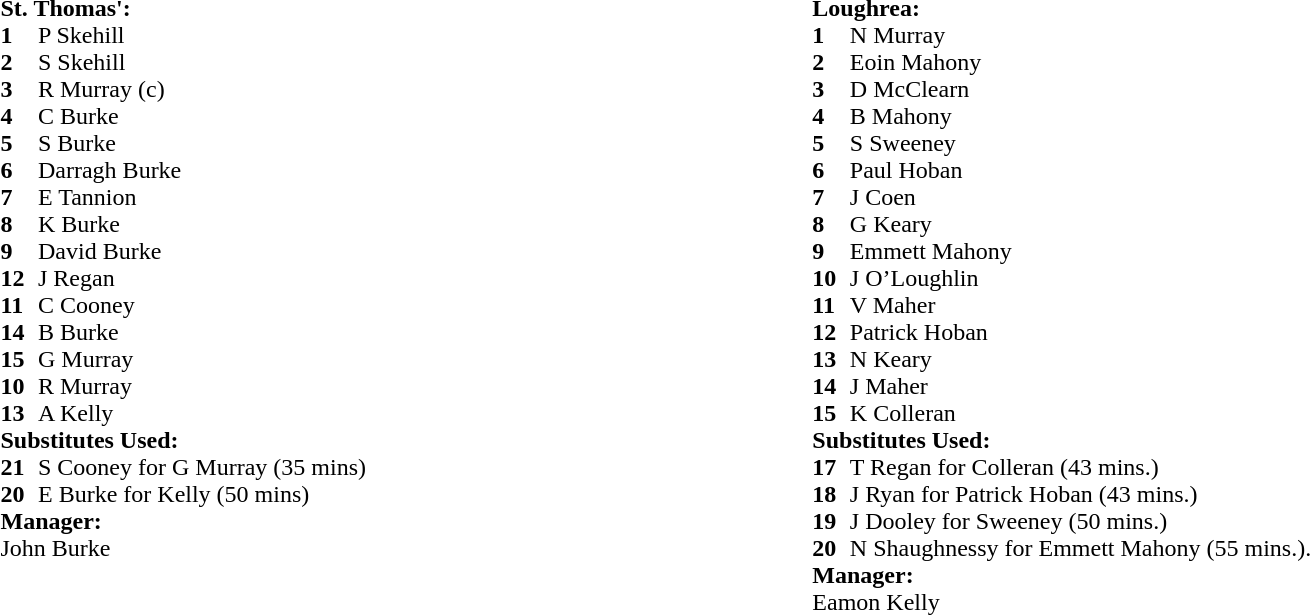<table style="width:75%;">
<tr>
<td style="vertical-align:top; width:50%;"><br><table style="font-size: 100%" cellspacing="0" cellpadding="0">
<tr>
<td colspan="4"><strong>St. Thomas':</strong></td>
</tr>
<tr>
<th width=25></th>
</tr>
<tr>
<td><strong>1</strong></td>
<td>P Skehill</td>
</tr>
<tr>
<td><strong>2</strong></td>
<td>S Skehill</td>
</tr>
<tr>
<td><strong>3</strong></td>
<td>R Murray (c)</td>
</tr>
<tr>
<td><strong>4</strong></td>
<td>C Burke</td>
</tr>
<tr>
<td><strong>5</strong></td>
<td>S Burke</td>
</tr>
<tr>
<td><strong>6</strong></td>
<td>Darragh Burke</td>
</tr>
<tr>
<td><strong>7</strong></td>
<td>E Tannion</td>
</tr>
<tr>
<td><strong>8</strong></td>
<td>K Burke</td>
</tr>
<tr>
<td><strong>9</strong></td>
<td>David Burke</td>
</tr>
<tr>
<td><strong>12</strong></td>
<td>J Regan</td>
</tr>
<tr>
<td><strong>11</strong></td>
<td>C Cooney</td>
</tr>
<tr>
<td><strong>14</strong></td>
<td>B Burke</td>
</tr>
<tr>
<td><strong>15</strong></td>
<td>G Murray</td>
</tr>
<tr>
<td><strong>10</strong></td>
<td>R Murray</td>
</tr>
<tr>
<td><strong>13</strong></td>
<td>A Kelly</td>
</tr>
<tr>
<td colspan=3><strong>Substitutes Used:</strong></td>
</tr>
<tr>
<td><strong>21</strong></td>
<td>S Cooney for G Murray (35 mins)</td>
</tr>
<tr>
<td><strong>20</strong></td>
<td>E Burke for Kelly (50 mins)</td>
</tr>
<tr>
<td colspan=3><strong>Manager:</strong></td>
</tr>
<tr>
<td colspan=4>John Burke</td>
</tr>
</table>
</td>
<td style="vertical-align:top; width:50%;"><br><table cellspacing="0" cellpadding="0" style="font-size:100%; margin:auto;">
<tr>
<td colspan="4"><strong>Loughrea:</strong></td>
</tr>
<tr>
<th width=25></th>
</tr>
<tr>
<td><strong>1</strong></td>
<td>N Murray</td>
</tr>
<tr>
<td><strong>2</strong></td>
<td>Eoin Mahony</td>
</tr>
<tr>
<td><strong>3</strong></td>
<td>D McClearn</td>
</tr>
<tr>
<td><strong>4</strong></td>
<td>B Mahony</td>
</tr>
<tr>
<td><strong>5</strong></td>
<td>S Sweeney</td>
</tr>
<tr>
<td><strong>6</strong></td>
<td>Paul Hoban</td>
</tr>
<tr>
<td><strong>7</strong></td>
<td>J Coen</td>
</tr>
<tr>
<td><strong>8</strong></td>
<td>G Keary</td>
</tr>
<tr>
<td><strong>9</strong></td>
<td>Emmett Mahony</td>
</tr>
<tr>
<td><strong>10</strong></td>
<td>J O’Loughlin</td>
</tr>
<tr>
<td><strong>11</strong></td>
<td>V Maher</td>
</tr>
<tr>
<td><strong>12</strong></td>
<td>Patrick Hoban</td>
</tr>
<tr>
<td><strong>13</strong></td>
<td>N Keary</td>
</tr>
<tr>
<td><strong>14</strong></td>
<td>J Maher</td>
</tr>
<tr>
<td><strong>15</strong></td>
<td>K Colleran</td>
</tr>
<tr>
<td colspan=3><strong>Substitutes Used:</strong></td>
</tr>
<tr>
<td><strong>17</strong></td>
<td>T Regan for Colleran (43 mins.)</td>
</tr>
<tr>
<td><strong>18</strong></td>
<td>J Ryan for Patrick Hoban (43 mins.)</td>
</tr>
<tr>
<td><strong>19</strong></td>
<td>J Dooley for Sweeney (50 mins.)</td>
</tr>
<tr>
<td><strong>20</strong></td>
<td>N Shaughnessy for Emmett Mahony (55 mins.).</td>
</tr>
<tr>
<td colspan=3><strong>Manager:</strong></td>
</tr>
<tr>
<td colspan=4>Eamon Kelly</td>
</tr>
</table>
</td>
</tr>
</table>
